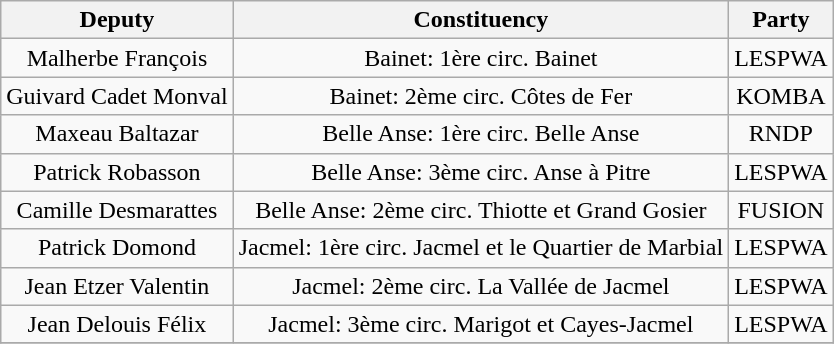<table class="wikitable" style="text-align:center;">
<tr>
<th>Deputy</th>
<th>Constituency</th>
<th>Party</th>
</tr>
<tr>
<td>Malherbe François</td>
<td>Bainet: 1ère circ. Bainet</td>
<td>LESPWA</td>
</tr>
<tr>
<td>Guivard Cadet Monval</td>
<td>Bainet: 2ème circ. Côtes de Fer</td>
<td>KOMBA</td>
</tr>
<tr>
<td>Maxeau Baltazar</td>
<td>Belle Anse: 1ère circ. Belle Anse</td>
<td>RNDP</td>
</tr>
<tr>
<td>Patrick Robasson</td>
<td>Belle Anse: 3ème circ. Anse à Pitre</td>
<td>LESPWA</td>
</tr>
<tr>
<td>Camille Desmarattes</td>
<td>Belle Anse: 2ème circ. Thiotte et Grand Gosier</td>
<td>FUSION</td>
</tr>
<tr>
<td>Patrick Domond</td>
<td>Jacmel: 1ère circ. Jacmel et le Quartier de Marbial</td>
<td>LESPWA</td>
</tr>
<tr>
<td>Jean Etzer Valentin</td>
<td>Jacmel: 2ème circ. La Vallée de Jacmel</td>
<td>LESPWA</td>
</tr>
<tr>
<td>Jean Delouis Félix</td>
<td>Jacmel: 3ème circ. Marigot et Cayes-Jacmel</td>
<td>LESPWA</td>
</tr>
<tr>
</tr>
</table>
